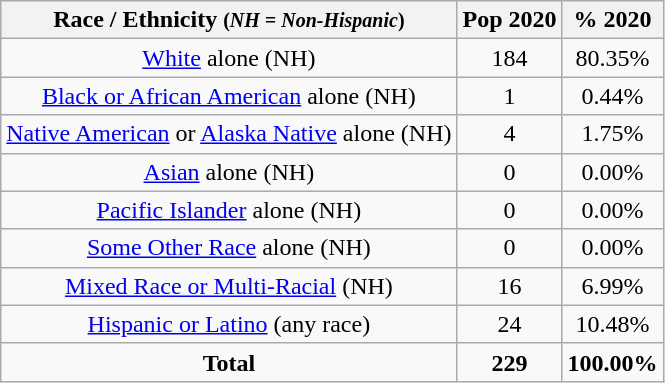<table class="wikitable" style="text-align:center;">
<tr>
<th>Race / Ethnicity <small>(<em>NH = Non-Hispanic</em>)</small></th>
<th>Pop 2020</th>
<th>% 2020</th>
</tr>
<tr>
<td><a href='#'>White</a> alone (NH)</td>
<td>184</td>
<td>80.35%</td>
</tr>
<tr>
<td><a href='#'>Black or African American</a> alone (NH)</td>
<td>1</td>
<td>0.44%</td>
</tr>
<tr>
<td><a href='#'>Native American</a> or <a href='#'>Alaska Native</a> alone (NH)</td>
<td>4</td>
<td>1.75%</td>
</tr>
<tr>
<td><a href='#'>Asian</a> alone (NH)</td>
<td>0</td>
<td>0.00%</td>
</tr>
<tr>
<td><a href='#'>Pacific Islander</a> alone (NH)</td>
<td>0</td>
<td>0.00%</td>
</tr>
<tr>
<td><a href='#'>Some Other Race</a> alone (NH)</td>
<td>0</td>
<td>0.00%</td>
</tr>
<tr>
<td><a href='#'>Mixed Race or Multi-Racial</a> (NH)</td>
<td>16</td>
<td>6.99%</td>
</tr>
<tr>
<td><a href='#'>Hispanic or Latino</a> (any race)</td>
<td>24</td>
<td>10.48%</td>
</tr>
<tr>
<td><strong>Total</strong></td>
<td><strong>229</strong></td>
<td><strong>100.00%</strong></td>
</tr>
</table>
